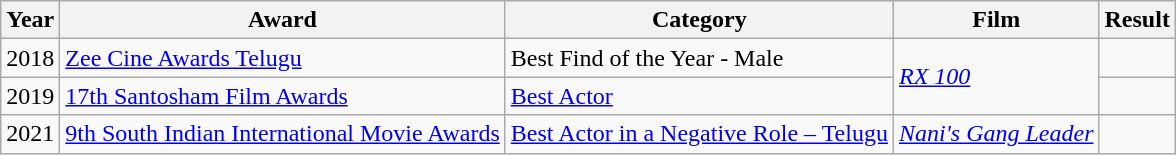<table class="wikitable">
<tr>
<th>Year</th>
<th>Award</th>
<th>Category</th>
<th>Film</th>
<th>Result</th>
</tr>
<tr>
<td>2018</td>
<td><a href='#'>Zee Cine Awards Telugu</a></td>
<td>Best Find of the Year - Male</td>
<td rowspan="2"><em><a href='#'>RX 100</a></em></td>
<td></td>
</tr>
<tr>
<td>2019</td>
<td><a href='#'>17th Santosham Film Awards</a></td>
<td><a href='#'>Best Actor</a></td>
<td></td>
</tr>
<tr>
<td>2021</td>
<td><a href='#'>9th South Indian International Movie Awards</a></td>
<td><a href='#'>Best Actor in a Negative Role – Telugu</a></td>
<td><em><a href='#'>Nani's Gang Leader</a></em></td>
<td></td>
</tr>
</table>
